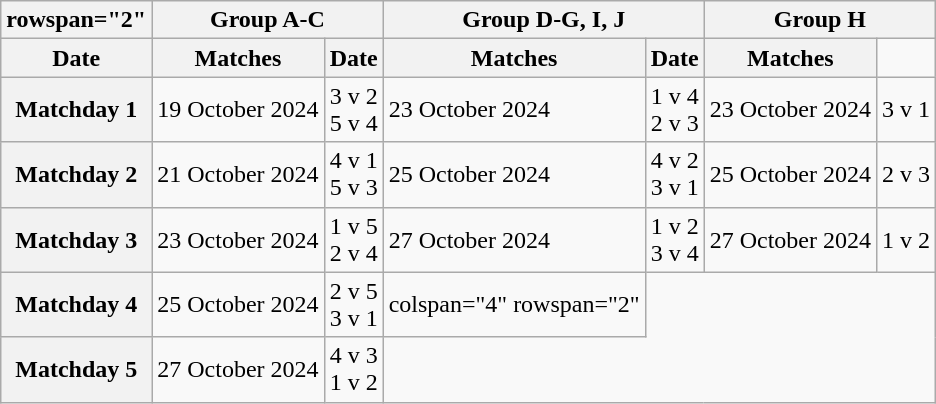<table class="wikitable">
<tr>
<th>rowspan="2" </th>
<th colspan="2">Group A-C</th>
<th colspan="2">Group D-G, I, J</th>
<th colspan="2">Group H</th>
</tr>
<tr>
<th>Date</th>
<th align="center">Matches</th>
<th>Date</th>
<th align="center">Matches</th>
<th>Date</th>
<th align="center">Matches</th>
</tr>
<tr>
<th>Matchday 1</th>
<td>19 October 2024</td>
<td align="center">3 v 2<br>5 v 4</td>
<td>23 October 2024</td>
<td align="center">1 v 4<br>2 v 3</td>
<td>23 October 2024</td>
<td align="center">3 v 1</td>
</tr>
<tr>
<th>Matchday 2</th>
<td>21 October 2024</td>
<td align="center">4 v 1<br>5 v 3</td>
<td>25 October 2024</td>
<td align="center">4 v 2<br>3 v 1</td>
<td>25 October 2024</td>
<td align="center">2 v 3</td>
</tr>
<tr>
<th>Matchday 3</th>
<td>23 October 2024</td>
<td align="center">1 v 5<br>2 v 4</td>
<td>27 October 2024</td>
<td align="center">1 v 2<br>3 v 4</td>
<td>27 October 2024</td>
<td align="center">1 v 2</td>
</tr>
<tr>
<th>Matchday 4</th>
<td>25 October 2024</td>
<td align="center">2 v 5<br>3 v 1</td>
<td>colspan="4" rowspan="2"</td>
</tr>
<tr>
<th>Matchday 5</th>
<td>27 October 2024</td>
<td align="center">4 v 3<br>1 v 2</td>
</tr>
</table>
